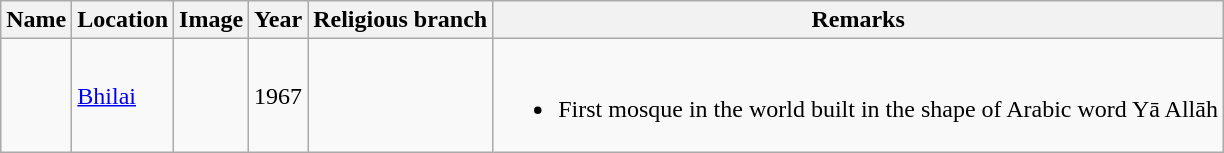<table class="wikitable sortable">
<tr>
<th>Name</th>
<th>Location</th>
<th>Image</th>
<th>Year</th>
<th>Religious branch</th>
<th>Remarks</th>
</tr>
<tr>
<td></td>
<td><a href='#'>Bhilai</a></td>
<td></td>
<td>1967</td>
<td></td>
<td><br><ul><li>First mosque in the world built in the shape of Arabic word Yā Allāh</li></ul></td>
</tr>
</table>
